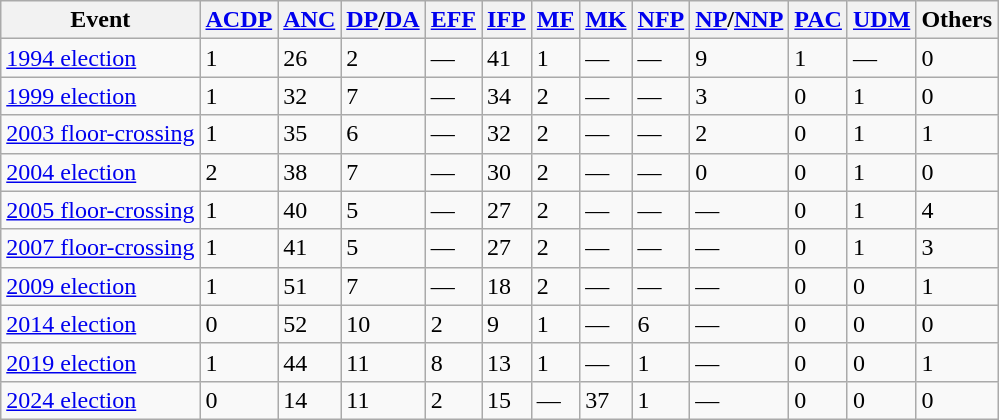<table class="wikitable">
<tr>
<th>Event</th>
<th><a href='#'>ACDP</a></th>
<th><a href='#'>ANC</a></th>
<th><a href='#'>DP</a>/<a href='#'>DA</a></th>
<th><a href='#'>EFF</a></th>
<th><a href='#'>IFP</a></th>
<th><a href='#'>MF</a></th>
<th><a href='#'>MK</a></th>
<th><a href='#'>NFP</a></th>
<th><a href='#'>NP</a>/<a href='#'>NNP</a></th>
<th><a href='#'>PAC</a></th>
<th><a href='#'>UDM</a></th>
<th>Others</th>
</tr>
<tr>
<td><a href='#'>1994 election</a></td>
<td>1</td>
<td>26</td>
<td>2</td>
<td>—</td>
<td>41</td>
<td>1</td>
<td>—</td>
<td>—</td>
<td>9</td>
<td>1</td>
<td>—</td>
<td>0</td>
</tr>
<tr>
<td><a href='#'>1999 election</a></td>
<td>1</td>
<td>32</td>
<td>7</td>
<td>—</td>
<td>34</td>
<td>2</td>
<td>—</td>
<td>—</td>
<td>3</td>
<td>0</td>
<td>1</td>
<td>0</td>
</tr>
<tr>
<td><a href='#'>2003 floor-crossing</a></td>
<td>1</td>
<td>35</td>
<td>6</td>
<td>—</td>
<td>32</td>
<td>2</td>
<td>—</td>
<td>—</td>
<td>2</td>
<td>0</td>
<td>1</td>
<td>1</td>
</tr>
<tr>
<td><a href='#'>2004 election</a></td>
<td>2</td>
<td>38</td>
<td>7</td>
<td>—</td>
<td>30</td>
<td>2</td>
<td>—</td>
<td>—</td>
<td>0</td>
<td>0</td>
<td>1</td>
<td>0</td>
</tr>
<tr>
<td><a href='#'>2005 floor-crossing</a></td>
<td>1</td>
<td>40</td>
<td>5</td>
<td>—</td>
<td>27</td>
<td>2</td>
<td>—</td>
<td>—</td>
<td>—</td>
<td>0</td>
<td>1</td>
<td>4</td>
</tr>
<tr>
<td><a href='#'>2007 floor-crossing</a></td>
<td>1</td>
<td>41</td>
<td>5</td>
<td>—</td>
<td>27</td>
<td>2</td>
<td>—</td>
<td>—</td>
<td>—</td>
<td>0</td>
<td>1</td>
<td>3</td>
</tr>
<tr>
<td><a href='#'>2009 election</a></td>
<td>1</td>
<td>51</td>
<td>7</td>
<td>—</td>
<td>18</td>
<td>2</td>
<td>—</td>
<td>—</td>
<td>—</td>
<td>0</td>
<td>0</td>
<td>1</td>
</tr>
<tr>
<td><a href='#'>2014 election</a></td>
<td>0</td>
<td>52</td>
<td>10</td>
<td>2</td>
<td>9</td>
<td>1</td>
<td>—</td>
<td>6</td>
<td>—</td>
<td>0</td>
<td>0</td>
<td>0</td>
</tr>
<tr>
<td><a href='#'>2019 election</a></td>
<td>1</td>
<td>44</td>
<td>11</td>
<td>8</td>
<td>13</td>
<td>1</td>
<td>—</td>
<td>1</td>
<td>—</td>
<td>0</td>
<td>0</td>
<td>1</td>
</tr>
<tr>
<td><a href='#'>2024 election</a></td>
<td>0</td>
<td>14</td>
<td>11</td>
<td>2</td>
<td>15</td>
<td>—</td>
<td>37</td>
<td>1</td>
<td>—</td>
<td>0</td>
<td>0</td>
<td>0</td>
</tr>
</table>
